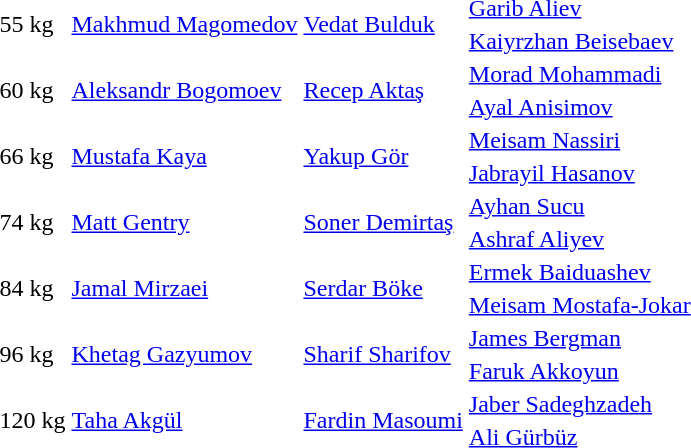<table>
<tr>
<td rowspan=2>55 kg</td>
<td rowspan=2> <a href='#'>Makhmud Magomedov</a></td>
<td rowspan=2> <a href='#'>Vedat Bulduk</a></td>
<td> <a href='#'>Garib Aliev</a></td>
</tr>
<tr>
<td> <a href='#'>Kaiyrzhan Beisebaev</a></td>
</tr>
<tr>
<td rowspan=2>60 kg</td>
<td rowspan=2> <a href='#'>Aleksandr Bogomoev</a></td>
<td rowspan=2> <a href='#'>Recep Aktaş</a></td>
<td> <a href='#'>Morad Mohammadi</a></td>
</tr>
<tr>
<td> <a href='#'>Ayal Anisimov</a></td>
</tr>
<tr>
<td rowspan=2>66 kg</td>
<td rowspan=2> <a href='#'>Mustafa Kaya</a></td>
<td rowspan=2> <a href='#'>Yakup Gör</a></td>
<td> <a href='#'>Meisam Nassiri</a></td>
</tr>
<tr>
<td> <a href='#'>Jabrayil Hasanov</a></td>
</tr>
<tr>
<td rowspan=2>74 kg</td>
<td rowspan=2> <a href='#'>Matt Gentry</a></td>
<td rowspan=2> <a href='#'>Soner Demirtaş</a></td>
<td> <a href='#'>Ayhan Sucu</a></td>
</tr>
<tr>
<td> <a href='#'>Ashraf Aliyev</a></td>
</tr>
<tr>
<td rowspan=2>84 kg</td>
<td rowspan=2> <a href='#'>Jamal Mirzaei</a></td>
<td rowspan=2> <a href='#'>Serdar Böke</a></td>
<td> <a href='#'>Ermek Baiduashev</a></td>
</tr>
<tr>
<td> <a href='#'>Meisam Mostafa-Jokar</a></td>
</tr>
<tr>
<td rowspan=2>96 kg</td>
<td rowspan=2> <a href='#'>Khetag Gazyumov</a></td>
<td rowspan=2> <a href='#'>Sharif Sharifov</a></td>
<td> <a href='#'>James Bergman</a></td>
</tr>
<tr>
<td> <a href='#'>Faruk Akkoyun</a></td>
</tr>
<tr>
<td rowspan=2>120 kg</td>
<td rowspan=2> <a href='#'>Taha Akgül</a></td>
<td rowspan=2> <a href='#'>Fardin Masoumi</a></td>
<td> <a href='#'>Jaber Sadeghzadeh</a></td>
</tr>
<tr>
<td> <a href='#'>Ali Gürbüz</a></td>
</tr>
<tr>
</tr>
</table>
